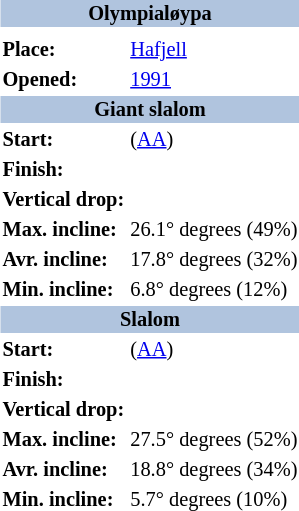<table border=0 class="toccolours float-right" align="right" style="margin:0 0 0.5em 1em; font-size: 85%;">
<tr>
<th bgcolor=#b0c4de colspan=2 align="center">Olympialøypa</th>
</tr>
<tr>
<td align="center" colspan=2></td>
</tr>
<tr>
<td><strong>Place:</strong></td>
<td> <a href='#'>Hafjell</a></td>
</tr>
<tr>
<td><strong>Opened:</strong></td>
<td><a href='#'>1991</a></td>
</tr>
<tr>
<th bgcolor=#b0c4de colspan=2 align="center">Giant slalom</th>
</tr>
<tr>
<td><strong>Start:</strong></td>
<td> (<a href='#'>AA</a>)</td>
</tr>
<tr>
<td><strong>Finish:</strong></td>
<td></td>
</tr>
<tr>
<td><strong>Vertical drop:</strong></td>
<td></td>
</tr>
<tr>
<td><strong>Max. incline:</strong></td>
<td>26.1° degrees (49%)</td>
</tr>
<tr>
<td><strong>Avr. incline:</strong></td>
<td>17.8° degrees (32%)</td>
</tr>
<tr>
<td><strong>Min. incline:</strong></td>
<td>6.8° degrees (12%)</td>
</tr>
<tr>
<th bgcolor=#b0c4de colspan=2 align="center">Slalom</th>
</tr>
<tr>
<td><strong>Start:</strong></td>
<td> (<a href='#'>AA</a>)</td>
</tr>
<tr>
<td><strong>Finish:</strong></td>
<td></td>
</tr>
<tr>
<td><strong>Vertical drop:</strong></td>
<td></td>
</tr>
<tr>
<td><strong>Max. incline:</strong></td>
<td>27.5° degrees (52%)</td>
</tr>
<tr>
<td><strong>Avr. incline:</strong></td>
<td>18.8° degrees (34%)</td>
</tr>
<tr>
<td><strong>Min. incline:</strong></td>
<td>5.7° degrees (10%)</td>
</tr>
</table>
